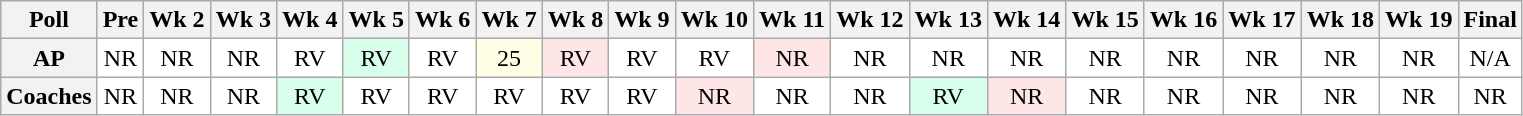<table class="wikitable" style="white-space:nowrap;">
<tr>
<th>Poll</th>
<th>Pre</th>
<th>Wk 2</th>
<th>Wk 3</th>
<th>Wk 4</th>
<th>Wk 5</th>
<th>Wk 6</th>
<th>Wk 7</th>
<th>Wk 8</th>
<th>Wk 9</th>
<th>Wk 10</th>
<th>Wk 11</th>
<th>Wk 12</th>
<th>Wk 13</th>
<th>Wk 14</th>
<th>Wk 15</th>
<th>Wk 16</th>
<th>Wk 17</th>
<th>Wk 18</th>
<th>Wk 19</th>
<th>Final</th>
</tr>
<tr style="text-align:center;">
<th>AP</th>
<td style="background:#FFF;">NR</td>
<td style="background:#FFF;">NR</td>
<td style="background:#FFF;">NR</td>
<td style="background:#FFF;">RV</td>
<td style="background:#D8FFEB;">RV</td>
<td style="background:#FFF;">RV</td>
<td style="background:#FFFFE6;">25</td>
<td style="background:#FFE6E6">RV</td>
<td style="background:#FFF">RV</td>
<td style="background:#FFF;">RV</td>
<td style="background:#FFE6E6;">NR</td>
<td style="background:#FFF;">NR</td>
<td style="background:#FFF;">NR</td>
<td style="background:#FFF;">NR</td>
<td style="background:#FFF;">NR</td>
<td style="background:#FFF;">NR</td>
<td style="background:#FFF;">NR</td>
<td style="background:#FFF;">NR</td>
<td style="background:#FFF">NR</td>
<td style="background:#FFF;">N/A</td>
</tr>
<tr style="text-align:center;">
<th>Coaches</th>
<td style="background:#FFF;">NR</td>
<td style="background:#FFF;">NR</td>
<td style="background:#FFF;">NR</td>
<td style="background:#D8FFEB;">RV</td>
<td style="background:#FFF;">RV</td>
<td style="background:#FFF;">RV</td>
<td style="background:#FFF;">RV</td>
<td style="background:#FFF">RV</td>
<td style="background:#FFF">RV</td>
<td style="background:#FFE6E6;">NR</td>
<td style="background:#FFF;">NR</td>
<td style="background:#FFF;">NR</td>
<td style="background:#D8FFEB;">RV</td>
<td style="background:#FFE6E6;">NR</td>
<td style="background:#FFF;">NR</td>
<td style="background:#FFF;">NR</td>
<td style="background:#FFF;">NR</td>
<td style="background:#FFF;">NR</td>
<td style="background:#FFF">NR</td>
<td style="background:#FFF;">NR</td>
</tr>
</table>
